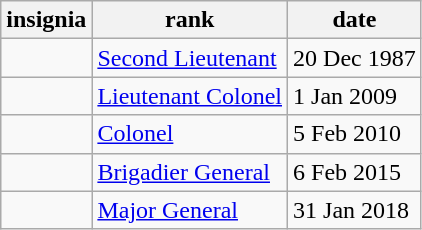<table class=wikitable>
<tr>
<th>insignia</th>
<th>rank</th>
<th>date</th>
</tr>
<tr>
<td></td>
<td><a href='#'>Second Lieutenant</a></td>
<td>20 Dec 1987</td>
</tr>
<tr>
<td></td>
<td><a href='#'>Lieutenant Colonel</a></td>
<td>1 Jan 2009</td>
</tr>
<tr>
<td></td>
<td><a href='#'>Colonel</a></td>
<td>5 Feb 2010</td>
</tr>
<tr>
<td></td>
<td><a href='#'>Brigadier General</a></td>
<td>6 Feb 2015</td>
</tr>
<tr>
<td></td>
<td><a href='#'>Major General</a></td>
<td>31 Jan 2018</td>
</tr>
</table>
